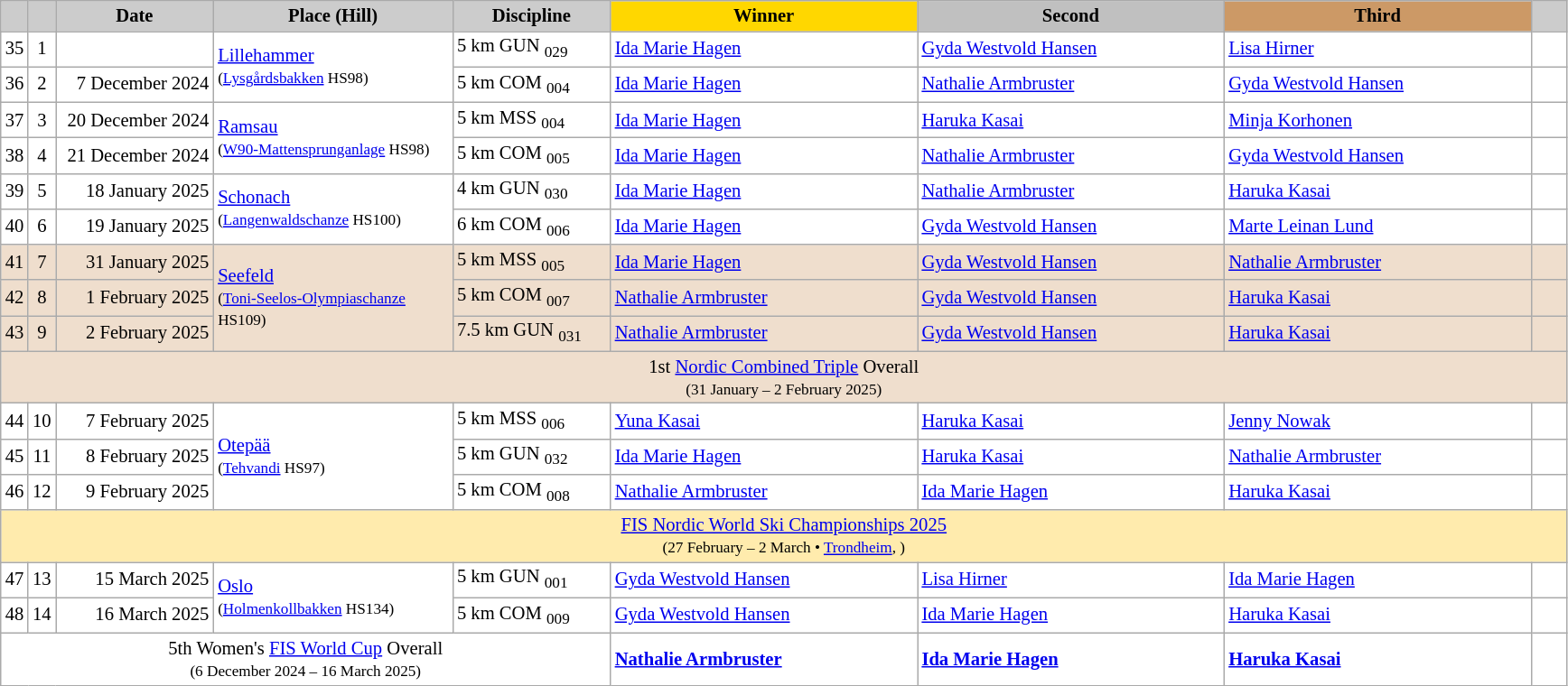<table class="wikitable plainrowheaders" style="background:#fff; font-size:86%; line-height:16px; border:grey solid 1px; border-collapse:collapse;">
<tr>
<th scope="col" style="background:#ccc; width=30 px;"></th>
<th scope="col" style="background:#ccc; width=30 px;"></th>
<th scope="col" style="background:#ccc; width:110px;">Date</th>
<th scope="col" style="background:#ccc; width:170px;">Place (Hill)</th>
<th scope="col" style="background:#ccc; width:110px;">Discipline</th>
<th scope="col" style="background:gold; width:220px;">Winner</th>
<th scope="col" style="background:silver; width:220px;">Second</th>
<th scope="col" style="background:#c96; width:220px;">Third</th>
<th scope="col" style="background:#ccc; width:20px;"></th>
</tr>
<tr>
<td align="center">35</td>
<td align="center">1</td>
<td align="right"></td>
<td rowspan="2"> <a href='#'>Lillehammer</a><br><small>(<a href='#'>Lysgårdsbakken</a> HS98)</small></td>
<td>5 km GUN <sub>029</sub></td>
<td> <a href='#'>Ida Marie Hagen</a></td>
<td> <a href='#'>Gyda Westvold Hansen</a></td>
<td> <a href='#'>Lisa Hirner</a></td>
<td></td>
</tr>
<tr>
<td align="center">36</td>
<td align="center">2</td>
<td align="right">7 December 2024</td>
<td>5 km COM <sub>004</sub></td>
<td> <a href='#'>Ida Marie Hagen</a></td>
<td> <a href='#'>Nathalie Armbruster</a></td>
<td> <a href='#'>Gyda Westvold Hansen</a></td>
<td></td>
</tr>
<tr>
<td align="center">37</td>
<td align="center">3</td>
<td align="right">20 December 2024</td>
<td rowspan="2"> <a href='#'>Ramsau</a><br><small>(<a href='#'>W90-Mattensprunganlage</a> HS98)</small></td>
<td>5 km MSS <sub>004</sub></td>
<td> <a href='#'>Ida Marie Hagen</a></td>
<td> <a href='#'>Haruka Kasai</a></td>
<td> <a href='#'>Minja Korhonen</a></td>
<td></td>
</tr>
<tr>
<td align="center">38</td>
<td align="center">4</td>
<td align="right">21 December 2024</td>
<td>5 km COM <sub>005</sub></td>
<td> <a href='#'>Ida Marie Hagen</a></td>
<td> <a href='#'>Nathalie Armbruster</a></td>
<td> <a href='#'>Gyda Westvold Hansen</a></td>
<td></td>
</tr>
<tr>
<td align="center">39</td>
<td align="center">5</td>
<td align="right">18 January 2025</td>
<td rowspan="2"> <a href='#'>Schonach</a><br><small>(<a href='#'>Langenwaldschanze</a> HS100)</small></td>
<td>4 km GUN <sub>030</sub></td>
<td> <a href='#'>Ida Marie Hagen</a></td>
<td> <a href='#'>Nathalie Armbruster</a></td>
<td> <a href='#'>Haruka Kasai</a></td>
<td></td>
</tr>
<tr>
<td align="center">40</td>
<td align="center">6</td>
<td align="right">19 January 2025</td>
<td>6 km COM <sub>006</sub></td>
<td> <a href='#'>Ida Marie Hagen</a></td>
<td> <a href='#'>Gyda Westvold Hansen</a></td>
<td> <a href='#'>Marte Leinan Lund</a></td>
<td></td>
</tr>
<tr bgcolor="#EFDECD">
<td align="center">41</td>
<td align="center">7</td>
<td align="right">31 January 2025</td>
<td rowspan="3"> <a href='#'>Seefeld</a><br><small>(<a href='#'>Toni-Seelos-Olympiaschanze</a> HS109)</small></td>
<td>5 km MSS <sub>005</sub></td>
<td> <a href='#'>Ida Marie Hagen</a></td>
<td> <a href='#'>Gyda Westvold Hansen</a></td>
<td> <a href='#'>Nathalie Armbruster</a></td>
<td></td>
</tr>
<tr bgcolor="#EFDECD">
<td align="center">42</td>
<td align="center">8</td>
<td align="right">1 February 2025</td>
<td>5 km COM <sub>007</sub></td>
<td> <a href='#'>Nathalie Armbruster</a></td>
<td> <a href='#'>Gyda Westvold Hansen</a></td>
<td> <a href='#'>Haruka Kasai</a></td>
<td></td>
</tr>
<tr bgcolor="#EFDECD">
<td align="center">43</td>
<td align="center">9</td>
<td align="right">2 February 2025</td>
<td>7.5 km GUN <sub>031</sub></td>
<td> <a href='#'>Nathalie Armbruster</a></td>
<td> <a href='#'>Gyda Westvold Hansen</a></td>
<td> <a href='#'>Haruka Kasai</a></td>
<td></td>
</tr>
<tr bgcolor="#EFDECD">
<td colspan="10" align="center">1st <a href='#'>Nordic Combined Triple</a> Overall<br><small>(31 January – 2 February 2025)</small></td>
</tr>
<tr>
<td align="center">44</td>
<td align="center">10</td>
<td align="right">7 February 2025</td>
<td rowspan="3"> <a href='#'>Otepää</a><br><small>(<a href='#'>Tehvandi</a> HS97)</small></td>
<td>5 km MSS <sub>006</sub></td>
<td> <a href='#'>Yuna Kasai</a></td>
<td> <a href='#'>Haruka Kasai</a></td>
<td> <a href='#'>Jenny Nowak</a></td>
<td></td>
</tr>
<tr>
<td align="center">45</td>
<td align="center">11</td>
<td align="right">8 February 2025</td>
<td>5 km GUN <sub>032</sub></td>
<td> <a href='#'>Ida Marie Hagen</a></td>
<td> <a href='#'>Haruka Kasai</a></td>
<td> <a href='#'>Nathalie Armbruster</a></td>
<td></td>
</tr>
<tr>
<td align="center">46</td>
<td align="center">12</td>
<td align="right">9 February 2025</td>
<td>5 km COM <sub>008</sub></td>
<td> <a href='#'>Nathalie Armbruster</a></td>
<td> <a href='#'>Ida Marie Hagen</a></td>
<td> <a href='#'>Haruka Kasai</a></td>
<td></td>
</tr>
<tr style="background:#FFEBAD">
<td align=center colspan=9><a href='#'>FIS Nordic World Ski Championships 2025</a><br><small>(27 February – 2 March • <a href='#'>Trondheim</a>, )</small></td>
</tr>
<tr>
<td align="center">47</td>
<td align="center">13</td>
<td align="right">15 March 2025</td>
<td rowspan="2"> <a href='#'>Oslo</a><br><small>(<a href='#'>Holmenkollbakken</a> HS134)</small></td>
<td>5 km GUN <sub>001</sub></td>
<td> <a href='#'>Gyda Westvold Hansen</a></td>
<td> <a href='#'>Lisa Hirner</a></td>
<td> <a href='#'>Ida Marie Hagen</a></td>
<td></td>
</tr>
<tr>
<td align="center">48</td>
<td align="center">14</td>
<td align="right">16 March 2025</td>
<td>5 km COM <sub>009</sub></td>
<td> <a href='#'>Gyda Westvold Hansen</a></td>
<td> <a href='#'>Ida Marie Hagen</a></td>
<td> <a href='#'>Haruka Kasai</a></td>
<td></td>
</tr>
<tr>
<td colspan="5" align="center">5th Women's <a href='#'>FIS World Cup</a> Overall<br><small>(6 December 2024 – 16 March 2025)</small></td>
<td> <strong><a href='#'>Nathalie Armbruster</a></strong></td>
<td> <strong><a href='#'>Ida Marie Hagen</a></strong></td>
<td> <strong><a href='#'>Haruka Kasai</a></strong></td>
<td></td>
</tr>
</table>
